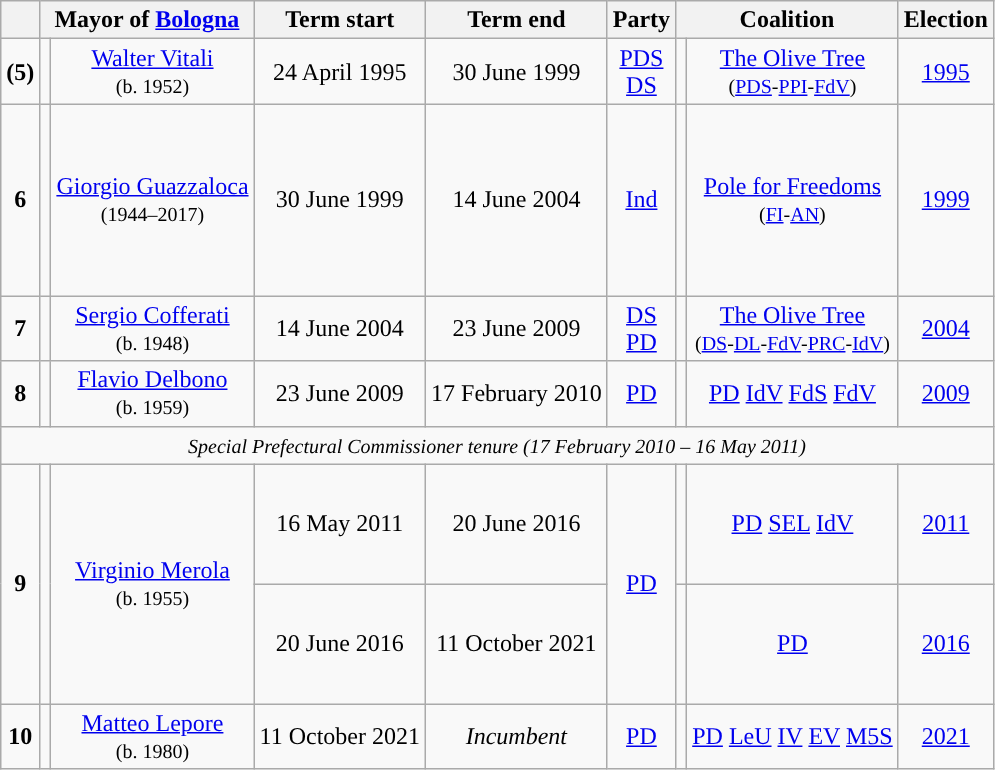<table class="wikitable" style="text-align: center;">
<tr>
<th></th>
<th colspan="2">Mayor of <a href='#'>Bologna</a></th>
<th>Term start</th>
<th>Term end</th>
<th>Party</th>
<th colspan="2">Coalition</th>
<th>Election</th>
</tr>
<tr>
<td rowspan="1" style="background: "><strong>(5)</strong></td>
<td rowspan="1"></td>
<td rowspan="1"><a href='#'>Walter Vitali</a> <br><small>(b. 1952)</small></td>
<td rowspan="1">24 April 1995</td>
<td rowspan="1">30 June 1999</td>
<td rowspan="1"><a href='#'>PDS</a><br><a href='#'>DS</a></td>
<td style="background: "></td>
<td><a href='#'>The Olive Tree</a><br><small>(<a href='#'>PDS</a>-<a href='#'>PPI</a>-<a href='#'>FdV</a>)</small></td>
<td><a href='#'>1995</a></td>
</tr>
<tr style="height:8em;">
<td rowspan="1" style="background: "><strong>6</strong></td>
<td rowspan="1"></td>
<td rowspan="1"><a href='#'>Giorgio Guazzaloca</a> <br><small>(1944–2017)</small></td>
<td rowspan="1">30 June 1999</td>
<td rowspan="1">14 June 2004</td>
<td rowspan="1"><a href='#'>Ind</a></td>
<td style="background: "></td>
<td><a href='#'>Pole for Freedoms</a><br><small>(<a href='#'>FI</a>-<a href='#'>AN</a>)</small></td>
<td><a href='#'>1999</a></td>
</tr>
<tr>
<td rowspan="1" style="background: "><strong>7</strong></td>
<td rowspan="1"></td>
<td rowspan="1"><a href='#'>Sergio Cofferati</a> <br><small>(b. 1948)</small></td>
<td rowspan="1">14 June 2004</td>
<td rowspan="1">23 June 2009</td>
<td rowspan="1"><a href='#'>DS</a><br><a href='#'>PD</a></td>
<td style="background: "></td>
<td><a href='#'>The Olive Tree</a><br><small>(<a href='#'>DS</a>-<a href='#'>DL</a>-<a href='#'>FdV</a>-<a href='#'>PRC</a>-<a href='#'>IdV</a>)</small></td>
<td><a href='#'>2004</a></td>
</tr>
<tr>
<td rowspan="1" style="background: "><strong>8</strong></td>
<td rowspan="1"></td>
<td rowspan="1"><a href='#'>Flavio Delbono</a> <br><small>(b. 1959)</small></td>
<td rowspan="1">23 June 2009</td>
<td rowspan="1">17 February 2010</td>
<td rowspan="1"><a href='#'>PD</a></td>
<td style="background: "></td>
<td><a href='#'>PD</a>  <a href='#'>IdV</a>  <a href='#'>FdS</a>  <a href='#'>FdV</a></td>
<td rowspan=1><a href='#'>2009</a></td>
</tr>
<tr>
<td colspan="9"><em><small>Special Prefectural Commissioner tenure (17 February 2010 – 16 May 2011)</small></em></td>
</tr>
<tr style="height:5em;">
<td rowspan="2" style="background: "><strong>9</strong></td>
<td rowspan="2"></td>
<td rowspan="2"><a href='#'>Virginio Merola</a> <br><small>(b. 1955)</small></td>
<td>16 May 2011</td>
<td>20 June 2016</td>
<td rowspan="2"><a href='#'>PD</a></td>
<td style="background: "></td>
<td><a href='#'>PD</a>  <a href='#'>SEL</a>  <a href='#'>IdV</a></td>
<td><a href='#'>2011</a></td>
</tr>
<tr style="height:5em;">
<td>20 June 2016</td>
<td>11 October 2021</td>
<td style="background: "></td>
<td><a href='#'>PD</a></td>
<td><a href='#'>2016</a></td>
</tr>
<tr>
<td rowspan="1" style="background: "><strong>10</strong></td>
<td rowspan="1"></td>
<td rowspan="1"><a href='#'>Matteo Lepore</a> <br><small>(b. 1980)</small></td>
<td rowspan="1">11 October 2021</td>
<td rowspan="1"><em>Incumbent</em></td>
<td rowspan="1"><a href='#'>PD</a></td>
<td style="background: "></td>
<td><a href='#'>PD</a>  <a href='#'>LeU</a>  <a href='#'>IV</a>  <a href='#'>EV</a>  <a href='#'>M5S</a></td>
<td><a href='#'>2021</a></td>
</tr>
</table>
